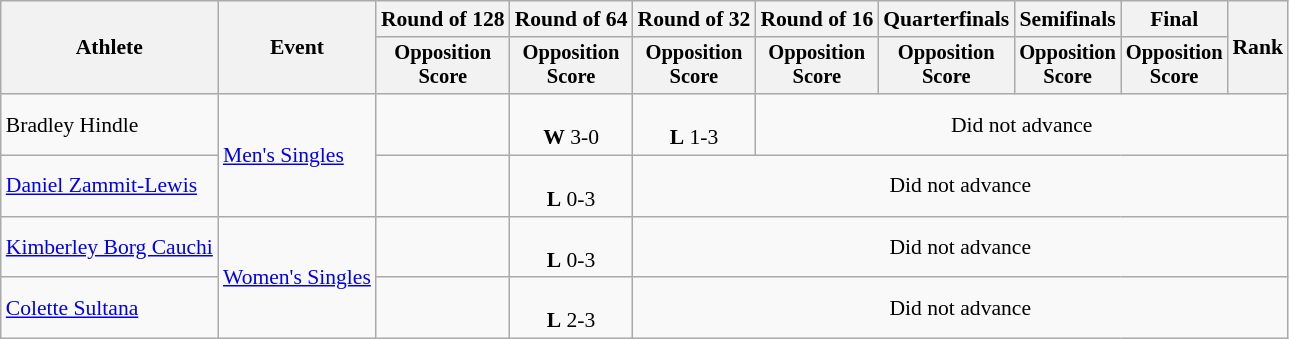<table class=wikitable style="font-size:90%">
<tr>
<th rowspan="2">Athlete</th>
<th rowspan="2">Event</th>
<th>Round of 128</th>
<th>Round of 64</th>
<th>Round of 32</th>
<th>Round of 16</th>
<th>Quarterfinals</th>
<th>Semifinals</th>
<th>Final</th>
<th rowspan=2>Rank</th>
</tr>
<tr style="font-size:95%">
<th>Opposition<br>Score</th>
<th>Opposition<br>Score</th>
<th>Opposition<br>Score</th>
<th>Opposition<br>Score</th>
<th>Opposition<br>Score</th>
<th>Opposition<br>Score</th>
<th>Opposition<br>Score</th>
</tr>
<tr align=center>
<td align=left>Bradley Hindle</td>
<td align=left rowspan=2><a href='#'>Men's Singles</a></td>
<td></td>
<td><br><strong>W</strong> 3-0</td>
<td><br><strong>L</strong> 1-3</td>
<td colspan=5>Did not advance</td>
</tr>
<tr align=center>
<td align=left><a href='#'>Daniel Zammit-Lewis</a></td>
<td></td>
<td><br><strong>L</strong> 0-3</td>
<td colspan=6>Did not advance</td>
</tr>
<tr align=center>
<td align=left><a href='#'>Kimberley Borg Cauchi</a></td>
<td align=left rowspan=2><a href='#'>Women's Singles</a></td>
<td></td>
<td><br><strong>L</strong> 0-3</td>
<td colspan=6>Did not advance</td>
</tr>
<tr align=center>
<td align=left><a href='#'>Colette Sultana</a></td>
<td></td>
<td><br><strong>L</strong> 2-3</td>
<td colspan=6>Did not advance</td>
</tr>
</table>
